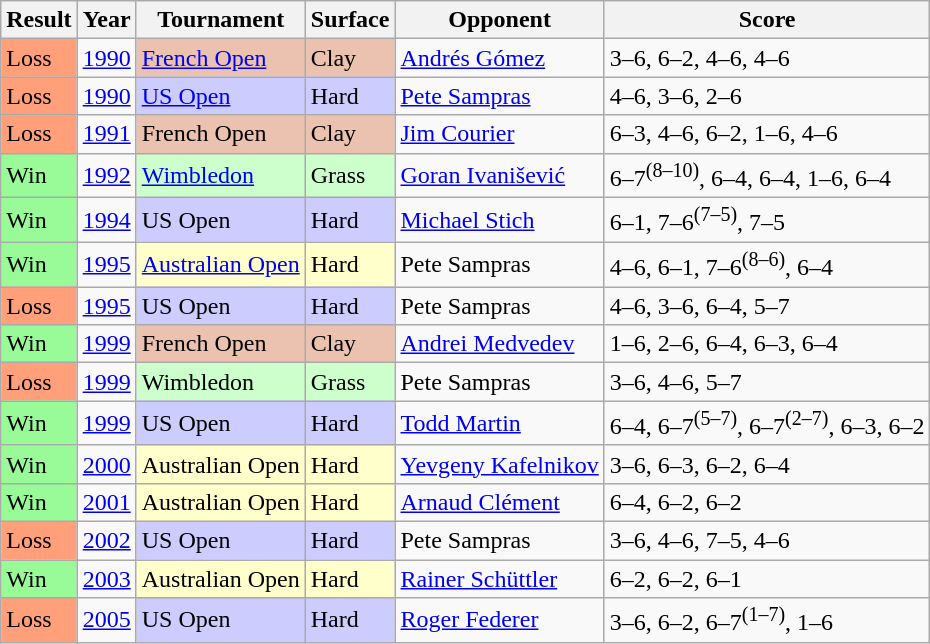<table class="sortable wikitable">
<tr>
<th scope="col">Result</th>
<th scope="col">Year</th>
<th scope="col">Tournament</th>
<th scope="col">Surface</th>
<th scope="col">Opponent</th>
<th scope="col" class="unsortable">Score</th>
</tr>
<tr>
<td style="background:#ffa07a;">Loss</td>
<td><a href='#'>1990</a></td>
<td style="background:#ebc2af;"><a href='#'>French Open</a></td>
<td style="background:#ebc2af;">Clay</td>
<td data-sort-value="Gómez"> <a href='#'>Andrés Gómez</a></td>
<td>3–6, 6–2, 4–6, 4–6</td>
</tr>
<tr>
<td style="background:#ffa07a;">Loss</td>
<td><a href='#'>1990</a></td>
<td style="background:#ccf;"><a href='#'>US Open</a></td>
<td style="background:#ccf;">Hard</td>
<td data-sort-value="Sampras"> <a href='#'>Pete Sampras</a></td>
<td>4–6, 3–6, 2–6</td>
</tr>
<tr>
<td style="background:#ffa07a;">Loss</td>
<td><a href='#'>1991</a></td>
<td style="background:#ebc2af;">French Open</td>
<td style="background:#ebc2af;">Clay</td>
<td data-sort-value="Courier"> <a href='#'>Jim Courier</a></td>
<td>6–3, 4–6, 6–2, 1–6, 4–6</td>
</tr>
<tr>
<td style="background:#98fb98;">Win</td>
<td><a href='#'>1992</a></td>
<td style="background:#cfc;"><a href='#'>Wimbledon</a></td>
<td style="background:#cfc;">Grass</td>
<td data-sort-value="Ivanišević"> <a href='#'>Goran Ivanišević</a></td>
<td>6–7<sup>(8–10)</sup>, 6–4, 6–4, 1–6, 6–4</td>
</tr>
<tr>
<td style="background:#98fb98;">Win</td>
<td><a href='#'>1994</a></td>
<td style="background:#ccf;">US Open</td>
<td style="background:#ccf;">Hard</td>
<td data-sort-value="Stich"> <a href='#'>Michael Stich</a></td>
<td>6–1, 7–6<sup>(7–5)</sup>, 7–5</td>
</tr>
<tr>
<td style="background:#98fb98;">Win</td>
<td><a href='#'>1995</a></td>
<td style="background:#ffc;"><a href='#'>Australian Open</a></td>
<td style="background:#ffc;">Hard</td>
<td data-sort-value="Sampras"> Pete Sampras</td>
<td>4–6, 6–1, 7–6<sup>(8–6)</sup>, 6–4</td>
</tr>
<tr>
<td style="background:#ffa07a;">Loss</td>
<td><a href='#'>1995</a></td>
<td style="background:#ccf;">US Open</td>
<td style="background:#ccf;">Hard</td>
<td data-sort-value="Sampras"> Pete Sampras</td>
<td>4–6, 3–6, 6–4, 5–7</td>
</tr>
<tr>
<td style="background:#98fb98;">Win</td>
<td><a href='#'>1999</a></td>
<td style="background:#ebc2af;">French Open</td>
<td style="background:#ebc2af;">Clay</td>
<td data-sort-value="Medvedev"> <a href='#'>Andrei Medvedev</a></td>
<td>1–6, 2–6, 6–4, 6–3, 6–4</td>
</tr>
<tr>
<td style="background:#ffa07a;">Loss</td>
<td><a href='#'>1999</a></td>
<td style="background:#cfc;">Wimbledon</td>
<td style="background:#cfc;">Grass</td>
<td data-sort-value="Sampras"> Pete Sampras</td>
<td>3–6, 4–6, 5–7</td>
</tr>
<tr>
<td style="background:#98fb98;">Win</td>
<td><a href='#'>1999</a></td>
<td style="background:#ccf;">US Open</td>
<td style="background:#ccf;">Hard</td>
<td data-sort-value="Martin"> <a href='#'>Todd Martin</a></td>
<td>6–4, 6–7<sup>(5–7)</sup>, 6–7<sup>(2–7)</sup>, 6–3, 6–2</td>
</tr>
<tr>
<td style="background:#98fb98;">Win</td>
<td><a href='#'>2000</a></td>
<td style="background:#ffc;">Australian Open</td>
<td style="background:#ffc;">Hard</td>
<td data-sort-value="Kafelnikov"> <a href='#'>Yevgeny Kafelnikov</a></td>
<td>3–6, 6–3, 6–2, 6–4</td>
</tr>
<tr>
<td style="background:#98fb98;">Win</td>
<td><a href='#'>2001</a></td>
<td style="background:#ffc;">Australian Open</td>
<td style="background:#ffc;">Hard</td>
<td data-sort-value="Clément"> <a href='#'>Arnaud Clément</a></td>
<td>6–4, 6–2, 6–2</td>
</tr>
<tr>
<td style="background:#ffa07a;">Loss</td>
<td><a href='#'>2002</a></td>
<td style="background:#ccf;">US Open</td>
<td style="background:#ccf;">Hard</td>
<td data-sort-value="Sampras"> Pete Sampras</td>
<td>3–6, 4–6, 7–5, 4–6</td>
</tr>
<tr>
<td style="background:#98fb98;">Win</td>
<td><a href='#'>2003</a></td>
<td style="background:#ffc;">Australian Open</td>
<td style="background:#ffc;">Hard</td>
<td data-sort-value="Schüttler"> <a href='#'>Rainer Schüttler</a></td>
<td>6–2, 6–2, 6–1</td>
</tr>
<tr>
<td style="background:#ffa07a;">Loss</td>
<td><a href='#'>2005</a></td>
<td style="background:#ccf;">US Open</td>
<td style="background:#ccf;">Hard</td>
<td data-sort-value="Federer"> <a href='#'>Roger Federer</a></td>
<td>3–6, 6–2, 6–7<sup>(1–7)</sup>, 1–6</td>
</tr>
</table>
